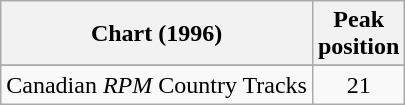<table class="wikitable sortable">
<tr>
<th align="left">Chart (1996)</th>
<th align="center">Peak<br>position</th>
</tr>
<tr>
</tr>
<tr>
<td align="left">Canadian <em>RPM</em> Country Tracks</td>
<td align="center">21</td>
</tr>
</table>
